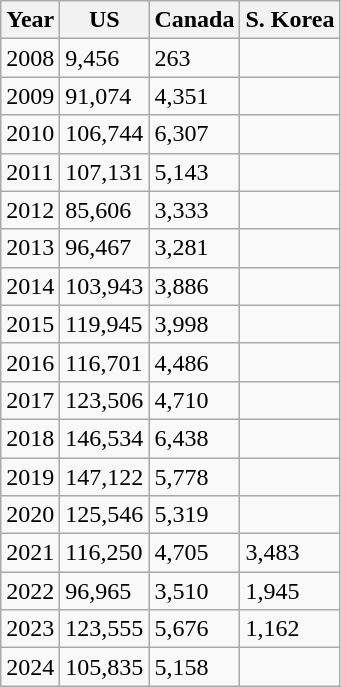<table class="wikitable">
<tr>
<th>Year</th>
<th>US</th>
<th>Canada</th>
<th>S. Korea</th>
</tr>
<tr>
<td>2008</td>
<td>9,456</td>
<td>263</td>
<td></td>
</tr>
<tr>
<td>2009</td>
<td>91,074</td>
<td>4,351</td>
<td></td>
</tr>
<tr>
<td>2010</td>
<td>106,744</td>
<td>6,307</td>
<td></td>
</tr>
<tr>
<td>2011</td>
<td>107,131</td>
<td>5,143</td>
<td></td>
</tr>
<tr>
<td>2012</td>
<td>85,606</td>
<td>3,333</td>
<td></td>
</tr>
<tr>
<td>2013</td>
<td>96,467</td>
<td>3,281</td>
<td></td>
</tr>
<tr>
<td>2014</td>
<td>103,943</td>
<td>3,886</td>
<td></td>
</tr>
<tr>
<td>2015</td>
<td>119,945</td>
<td>3,998</td>
<td></td>
</tr>
<tr>
<td>2016</td>
<td>116,701</td>
<td>4,486</td>
<td></td>
</tr>
<tr>
<td>2017</td>
<td>123,506</td>
<td>4,710</td>
<td></td>
</tr>
<tr>
<td>2018</td>
<td>146,534</td>
<td>6,438</td>
<td></td>
</tr>
<tr>
<td>2019</td>
<td>147,122</td>
<td>5,778</td>
<td></td>
</tr>
<tr>
<td>2020</td>
<td>125,546</td>
<td>5,319</td>
<td></td>
</tr>
<tr>
<td>2021</td>
<td>116,250</td>
<td>4,705</td>
<td>3,483</td>
</tr>
<tr>
<td>2022</td>
<td>96,965</td>
<td>3,510</td>
<td>1,945</td>
</tr>
<tr>
<td>2023</td>
<td>123,555</td>
<td>5,676</td>
<td>1,162</td>
</tr>
<tr>
<td>2024</td>
<td>105,835</td>
<td>5,158</td>
<td></td>
</tr>
</table>
